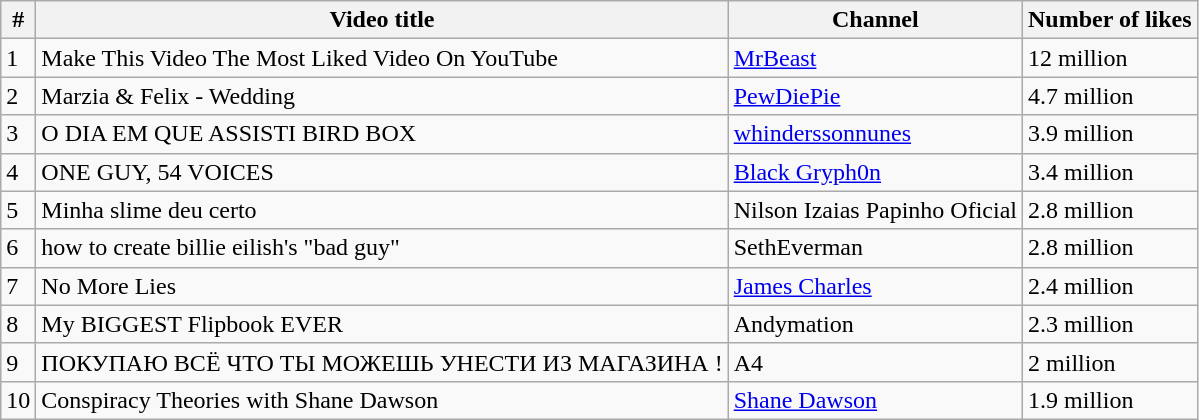<table class="wikitable">
<tr>
<th>#</th>
<th>Video title</th>
<th>Channel</th>
<th>Number of likes</th>
</tr>
<tr>
<td>1</td>
<td>Make This Video The Most Liked Video On YouTube</td>
<td><a href='#'>MrBeast</a></td>
<td>12 million</td>
</tr>
<tr>
<td>2</td>
<td>Marzia & Felix - Wedding</td>
<td><a href='#'>PewDiePie</a></td>
<td>4.7 million</td>
</tr>
<tr>
<td>3</td>
<td>O DIA EM QUE ASSISTI BIRD BOX</td>
<td><a href='#'>whinderssonnunes</a></td>
<td>3.9 million</td>
</tr>
<tr>
<td>4</td>
<td>ONE GUY, 54 VOICES</td>
<td><a href='#'>Black Gryph0n</a></td>
<td>3.4 million</td>
</tr>
<tr>
<td>5</td>
<td>Minha slime deu certo</td>
<td>Nilson Izaias Papinho Oficial</td>
<td>2.8 million</td>
</tr>
<tr>
<td>6</td>
<td>how to create billie eilish's "bad guy"</td>
<td>SethEverman</td>
<td>2.8 million</td>
</tr>
<tr>
<td>7</td>
<td>No More Lies</td>
<td><a href='#'>James Charles</a></td>
<td>2.4 million</td>
</tr>
<tr>
<td>8</td>
<td>My BIGGEST Flipbook EVER</td>
<td>Andymation</td>
<td>2.3 million</td>
</tr>
<tr>
<td>9</td>
<td>ПОКУПАЮ ВСЁ ЧТО ТЫ МОЖЕШЬ УНЕСТИ ИЗ МАГАЗИНА !</td>
<td>A4</td>
<td>2 million</td>
</tr>
<tr>
<td>10</td>
<td>Conspiracy Theories with Shane Dawson</td>
<td><a href='#'>Shane Dawson</a></td>
<td>1.9 million</td>
</tr>
</table>
